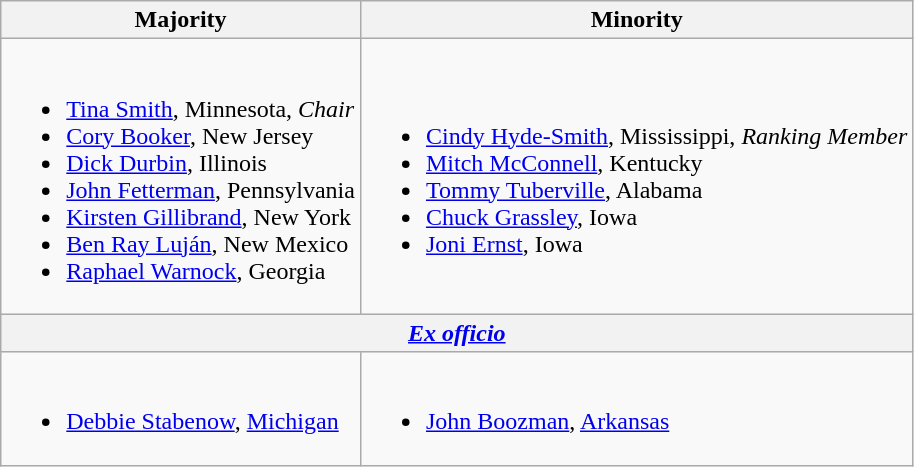<table class=wikitable>
<tr>
<th>Majority</th>
<th>Minority</th>
</tr>
<tr>
<td><br><ul><li><a href='#'>Tina Smith</a>, Minnesota, <em>Chair</em></li><li><a href='#'>Cory Booker</a>, New Jersey</li><li><a href='#'>Dick Durbin</a>, Illinois</li><li><a href='#'>John Fetterman</a>, Pennsylvania</li><li><a href='#'>Kirsten Gillibrand</a>, New York</li><li><a href='#'>Ben Ray Luján</a>, New Mexico</li><li><a href='#'>Raphael Warnock</a>, Georgia</li></ul></td>
<td><br><ul><li><a href='#'>Cindy Hyde-Smith</a>, Mississippi, <em>Ranking Member</em></li><li><a href='#'>Mitch McConnell</a>, Kentucky</li><li><a href='#'>Tommy Tuberville</a>, Alabama</li><li><a href='#'>Chuck Grassley</a>, Iowa</li><li><a href='#'>Joni Ernst</a>, Iowa</li></ul></td>
</tr>
<tr>
<th colspan=2><em><a href='#'>Ex officio</a></em></th>
</tr>
<tr>
<td><br><ul><li><a href='#'>Debbie Stabenow</a>, <a href='#'>Michigan</a></li></ul></td>
<td><br><ul><li><a href='#'>John Boozman</a>, <a href='#'>Arkansas</a></li></ul></td>
</tr>
</table>
